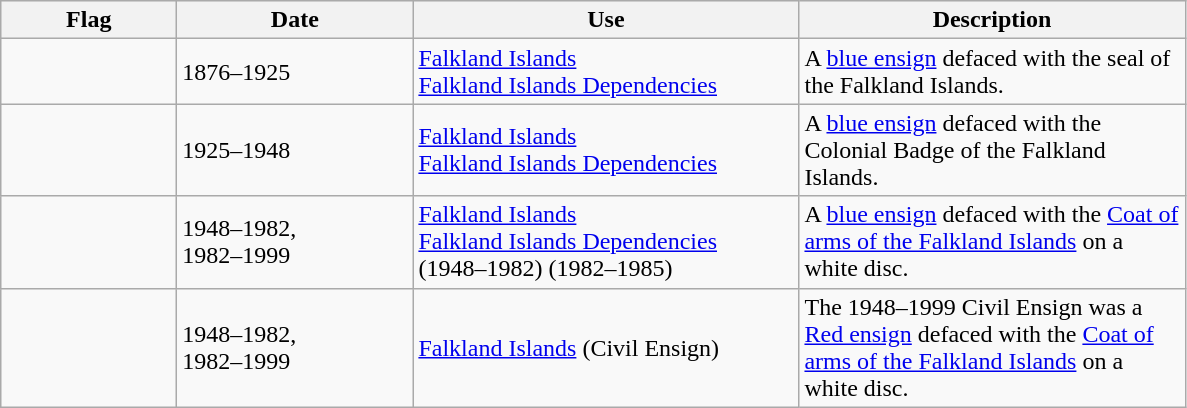<table class="wikitable">
<tr style="background:#efefef;">
<th style="width:110px;">Flag</th>
<th style="width:150px;">Date</th>
<th style="width:250px;">Use</th>
<th style="width:250px;">Description</th>
</tr>
<tr>
<td></td>
<td>1876–1925</td>
<td><a href='#'>Falkland Islands</a><br><a href='#'>Falkland Islands Dependencies</a></td>
<td>A <a href='#'>blue ensign</a> defaced with the seal of the Falkland Islands.</td>
</tr>
<tr>
<td></td>
<td>1925–1948</td>
<td><a href='#'>Falkland Islands</a><br><a href='#'>Falkland Islands Dependencies</a></td>
<td>A <a href='#'>blue ensign</a> defaced with the Colonial Badge of the Falkland Islands.</td>
</tr>
<tr>
<td></td>
<td>1948–1982,<br>1982–1999</td>
<td><a href='#'>Falkland Islands</a><br><a href='#'>Falkland Islands Dependencies</a><br>(1948–1982) (1982–1985)</td>
<td>A <a href='#'>blue ensign</a> defaced with the <a href='#'>Coat of arms of the Falkland Islands</a> on a white disc.</td>
</tr>
<tr>
<td></td>
<td>1948–1982,<br>1982–1999</td>
<td><a href='#'>Falkland Islands</a> (Civil Ensign)<br></td>
<td>The 1948–1999 Civil Ensign was a <a href='#'>Red ensign</a> defaced with the <a href='#'>Coat of arms of the Falkland Islands</a> on a white disc.</td>
</tr>
</table>
